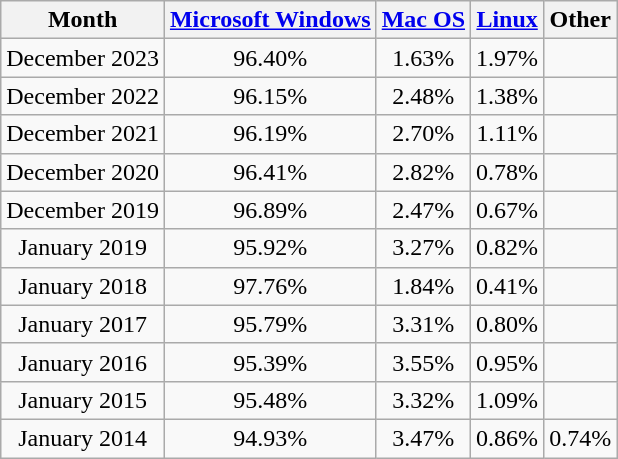<table class="wikitable" style="text-align: center;">
<tr>
<th>Month</th>
<th><a href='#'>Microsoft Windows</a></th>
<th><a href='#'>Mac OS</a></th>
<th><a href='#'>Linux</a></th>
<th>Other</th>
</tr>
<tr>
<td>December 2023</td>
<td>96.40%</td>
<td>1.63%</td>
<td>1.97%</td>
<td></td>
</tr>
<tr>
<td>December 2022</td>
<td>96.15%</td>
<td>2.48%</td>
<td>1.38%</td>
<td></td>
</tr>
<tr>
<td>December 2021</td>
<td>96.19%</td>
<td>2.70%</td>
<td>1.11%</td>
<td></td>
</tr>
<tr>
<td>December 2020</td>
<td>96.41%</td>
<td>2.82%</td>
<td>0.78%</td>
<td></td>
</tr>
<tr>
<td>December 2019</td>
<td>96.89%</td>
<td>2.47%</td>
<td>0.67%</td>
<td></td>
</tr>
<tr>
<td>January 2019</td>
<td>95.92%</td>
<td>3.27%</td>
<td>0.82%</td>
<td></td>
</tr>
<tr>
<td>January 2018</td>
<td>97.76%</td>
<td>1.84%</td>
<td>0.41%</td>
<td></td>
</tr>
<tr>
<td>January 2017</td>
<td>95.79%</td>
<td>3.31%</td>
<td>0.80%</td>
<td></td>
</tr>
<tr>
<td>January 2016</td>
<td>95.39%</td>
<td>3.55%</td>
<td>0.95%</td>
<td></td>
</tr>
<tr>
<td>January 2015</td>
<td>95.48%</td>
<td>3.32%</td>
<td>1.09%</td>
<td></td>
</tr>
<tr>
<td>January 2014</td>
<td>94.93%</td>
<td>3.47%</td>
<td>0.86%</td>
<td>0.74%</td>
</tr>
</table>
